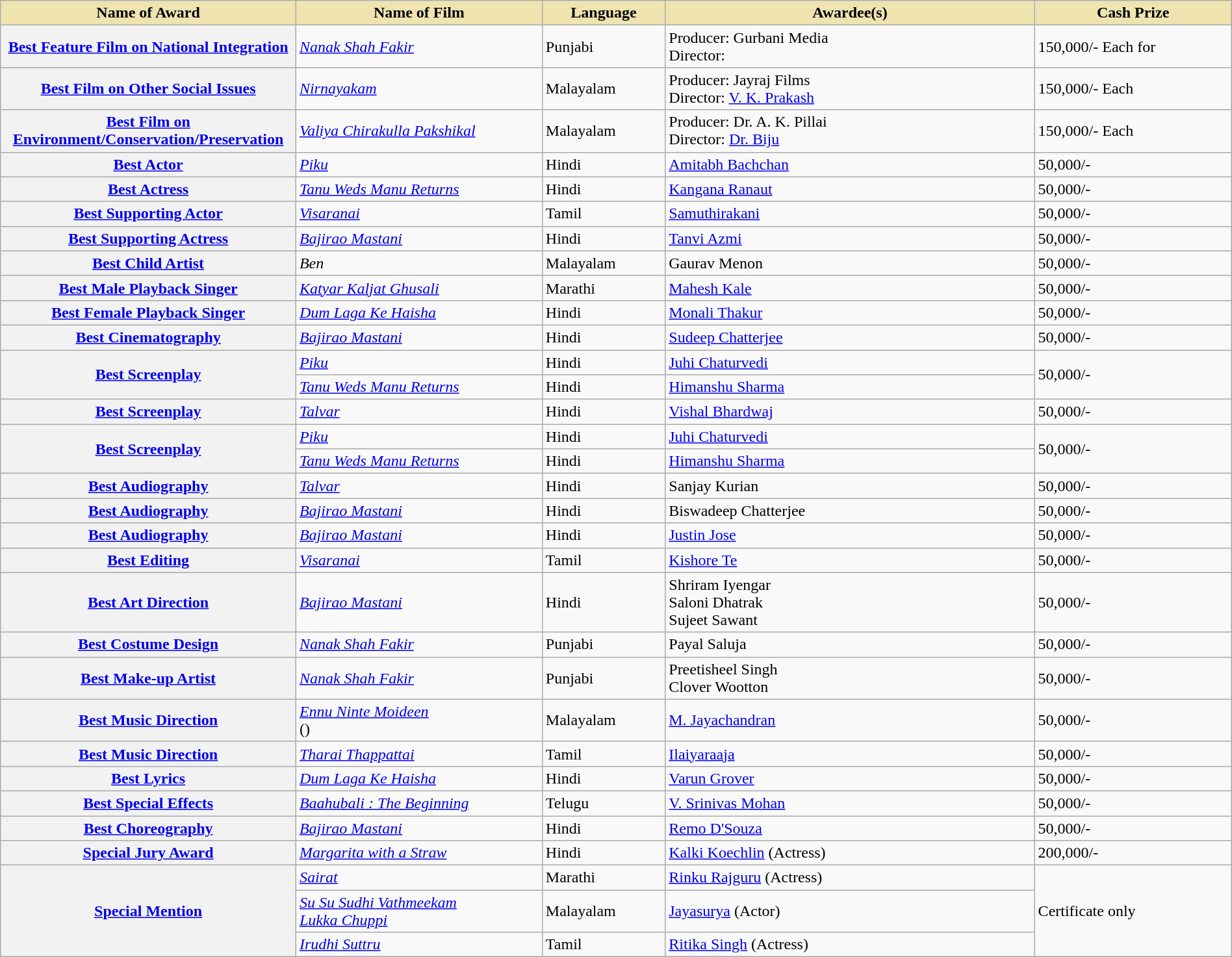<table class="wikitable plainrowheaders" style="width:100%;">
<tr>
<th style="background-color:#EFE4B0;width:24%;">Name of Award</th>
<th style="background-color:#EFE4B0;width:20%;">Name of Film</th>
<th style="background-color:#EFE4B0;width:10%;">Language</th>
<th style="background-color:#EFE4B0;width:30%;">Awardee(s)</th>
<th style="background-color:#EFE4B0;width:16%;">Cash Prize</th>
</tr>
<tr>
<th scope="row"><a href='#'>Best Feature Film on National Integration</a></th>
<td><em><a href='#'>Nanak Shah Fakir</a></em></td>
<td>Punjabi</td>
<td>Producer: Gurbani Media<br>Director: </td>
<td> 150,000/- Each for</td>
</tr>
<tr>
<th scope="row"><a href='#'>Best Film on Other Social Issues</a></th>
<td><em><a href='#'>Nirnayakam</a></em></td>
<td>Malayalam</td>
<td>Producer: Jayraj Films<br>Director: <a href='#'>V. K. Prakash</a></td>
<td> 150,000/- Each</td>
</tr>
<tr>
<th scope="row"><a href='#'>Best Film on Environment/Conservation/Preservation</a></th>
<td><em><a href='#'>Valiya Chirakulla Pakshikal</a></em></td>
<td>Malayalam</td>
<td>Producer: Dr. A. K. Pillai<br>Director: <a href='#'>Dr. Biju</a></td>
<td> 150,000/- Each</td>
</tr>
<tr>
<th scope="row"><a href='#'>Best Actor</a></th>
<td><em><a href='#'>Piku</a></em></td>
<td>Hindi</td>
<td><a href='#'>Amitabh Bachchan</a></td>
<td> 50,000/-</td>
</tr>
<tr>
<th scope="row"><a href='#'>Best Actress</a></th>
<td><em><a href='#'>Tanu Weds Manu Returns</a></em></td>
<td>Hindi</td>
<td><a href='#'>Kangana Ranaut</a></td>
<td> 50,000/-</td>
</tr>
<tr>
<th scope="row"><a href='#'>Best Supporting Actor</a></th>
<td><em><a href='#'>Visaranai</a></em></td>
<td>Tamil</td>
<td><a href='#'>Samuthirakani</a></td>
<td> 50,000/-</td>
</tr>
<tr>
<th scope="row"><a href='#'>Best Supporting Actress</a></th>
<td><em><a href='#'>Bajirao Mastani</a></em></td>
<td>Hindi</td>
<td><a href='#'>Tanvi Azmi</a></td>
<td> 50,000/-</td>
</tr>
<tr>
<th scope="row"><a href='#'>Best Child Artist</a></th>
<td><em>Ben</em></td>
<td>Malayalam</td>
<td>Gaurav Menon</td>
<td> 50,000/-</td>
</tr>
<tr>
<th scope="row"><a href='#'>Best Male Playback Singer</a></th>
<td><em><a href='#'>Katyar Kaljat Ghusali</a></em><br></td>
<td>Marathi</td>
<td><a href='#'>Mahesh Kale</a></td>
<td> 50,000/-</td>
</tr>
<tr>
<th scope="row"><a href='#'>Best Female Playback Singer</a></th>
<td><em><a href='#'>Dum Laga Ke Haisha</a></em><br></td>
<td>Hindi</td>
<td><a href='#'>Monali Thakur</a></td>
<td> 50,000/-</td>
</tr>
<tr>
<th scope="row"><a href='#'>Best Cinematography</a></th>
<td><em><a href='#'>Bajirao Mastani</a></em></td>
<td>Hindi</td>
<td><a href='#'>Sudeep Chatterjee</a></td>
<td> 50,000/-</td>
</tr>
<tr>
<th scope="row" rowspan="2"><a href='#'>Best Screenplay</a><br></th>
<td><em><a href='#'>Piku</a></em></td>
<td>Hindi</td>
<td><a href='#'>Juhi Chaturvedi</a></td>
<td rowspan="2"> 50,000/-</td>
</tr>
<tr>
<td><em><a href='#'>Tanu Weds Manu Returns</a></em></td>
<td>Hindi</td>
<td><a href='#'>Himanshu Sharma</a></td>
</tr>
<tr>
<th scope="row"><a href='#'>Best Screenplay</a><br></th>
<td><em><a href='#'>Talvar</a></em></td>
<td>Hindi</td>
<td><a href='#'>Vishal Bhardwaj</a></td>
<td> 50,000/-</td>
</tr>
<tr>
<th scope="row" rowspan="2"><a href='#'>Best Screenplay</a><br></th>
<td><em><a href='#'>Piku</a></em></td>
<td>Hindi</td>
<td><a href='#'>Juhi Chaturvedi</a></td>
<td rowspan="2"> 50,000/-</td>
</tr>
<tr>
<td><em><a href='#'>Tanu Weds Manu Returns</a></em></td>
<td>Hindi</td>
<td><a href='#'>Himanshu Sharma</a></td>
</tr>
<tr>
<th scope="row"><a href='#'>Best Audiography</a><br></th>
<td><em><a href='#'>Talvar</a></em></td>
<td>Hindi</td>
<td>Sanjay Kurian</td>
<td> 50,000/-</td>
</tr>
<tr>
<th scope="row"><a href='#'>Best Audiography</a><br></th>
<td><em><a href='#'>Bajirao Mastani</a></em></td>
<td>Hindi</td>
<td>Biswadeep Chatterjee</td>
<td> 50,000/-</td>
</tr>
<tr>
<th scope="row"><a href='#'>Best Audiography</a><br></th>
<td><em><a href='#'>Bajirao Mastani</a></em></td>
<td>Hindi</td>
<td><a href='#'>Justin Jose</a></td>
<td> 50,000/-</td>
</tr>
<tr>
<th scope="row"><a href='#'>Best Editing</a></th>
<td><em><a href='#'>Visaranai</a></em></td>
<td>Tamil</td>
<td><a href='#'>Kishore Te</a></td>
<td> 50,000/-</td>
</tr>
<tr>
<th scope="row"><a href='#'>Best Art Direction</a></th>
<td><em><a href='#'>Bajirao Mastani</a></em></td>
<td>Hindi</td>
<td>Shriram Iyengar<br>Saloni Dhatrak<br>Sujeet Sawant</td>
<td> 50,000/-</td>
</tr>
<tr>
<th scope="row"><a href='#'>Best Costume Design</a></th>
<td><em><a href='#'>Nanak Shah Fakir</a></em></td>
<td>Punjabi</td>
<td>Payal Saluja</td>
<td> 50,000/-</td>
</tr>
<tr>
<th scope="row"><a href='#'>Best Make-up Artist</a></th>
<td><em><a href='#'>Nanak Shah Fakir</a></em></td>
<td>Punjabi</td>
<td>Preetisheel Singh<br>Clover Wootton</td>
<td> 50,000/-</td>
</tr>
<tr>
<th scope="row"><a href='#'>Best Music Direction</a><br></th>
<td><em><a href='#'>Ennu Ninte Moideen</a></em> <br> ()</td>
<td>Malayalam</td>
<td><a href='#'>M. Jayachandran</a></td>
<td> 50,000/-</td>
</tr>
<tr>
<th scope="row"><a href='#'>Best Music Direction</a><br></th>
<td><em><a href='#'>Tharai Thappattai</a></em></td>
<td>Tamil</td>
<td><a href='#'>Ilaiyaraaja</a></td>
<td> 50,000/-</td>
</tr>
<tr>
<th scope="row"><a href='#'>Best Lyrics</a></th>
<td><em><a href='#'>Dum Laga Ke Haisha</a></em><br></td>
<td>Hindi</td>
<td><a href='#'>Varun Grover</a></td>
<td> 50,000/-</td>
</tr>
<tr>
<th scope="row"><a href='#'>Best Special Effects</a></th>
<td><em><a href='#'>Baahubali : The Beginning</a></em></td>
<td>Telugu</td>
<td><a href='#'>V. Srinivas Mohan</a></td>
<td> 50,000/-</td>
</tr>
<tr>
<th scope="row"><a href='#'>Best Choreography</a></th>
<td><em><a href='#'>Bajirao Mastani</a></em><br></td>
<td>Hindi</td>
<td><a href='#'>Remo D'Souza</a></td>
<td> 50,000/-</td>
</tr>
<tr>
<th scope="row"><a href='#'>Special Jury Award</a></th>
<td><em><a href='#'>Margarita with a Straw</a></em></td>
<td>Hindi</td>
<td><a href='#'>Kalki Koechlin</a> (Actress)</td>
<td> 200,000/-</td>
</tr>
<tr>
<th scope="row" rowspan="3"><a href='#'>Special Mention</a></th>
<td><em><a href='#'>Sairat</a></em></td>
<td>Marathi</td>
<td><a href='#'>Rinku Rajguru</a> (Actress)</td>
<td rowspan="3">Certificate only</td>
</tr>
<tr>
<td><em><a href='#'>Su Su Sudhi Vathmeekam</a></em><br><em><a href='#'>Lukka Chuppi</a></em></td>
<td>Malayalam</td>
<td><a href='#'>Jayasurya</a> (Actor)</td>
</tr>
<tr>
<td><em><a href='#'>Irudhi Suttru</a></em></td>
<td>Tamil</td>
<td><a href='#'>Ritika Singh</a> (Actress)</td>
</tr>
</table>
